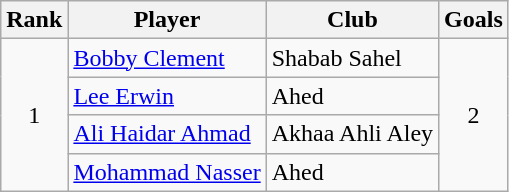<table class="wikitable" style="text-align:center">
<tr>
<th>Rank</th>
<th>Player</th>
<th>Club</th>
<th>Goals</th>
</tr>
<tr>
<td rowspan="4">1</td>
<td align="left"> <a href='#'>Bobby Clement</a></td>
<td align="left">Shabab Sahel</td>
<td rowspan="4">2</td>
</tr>
<tr>
<td align="left"> <a href='#'>Lee Erwin</a></td>
<td align="left">Ahed</td>
</tr>
<tr>
<td align="left"> <a href='#'>Ali Haidar Ahmad</a></td>
<td align="left">Akhaa Ahli Aley</td>
</tr>
<tr>
<td align="left"> <a href='#'>Mohammad Nasser</a></td>
<td align="left">Ahed</td>
</tr>
</table>
